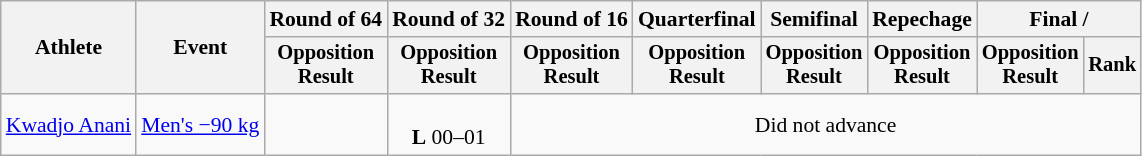<table class="wikitable" style="font-size:90%">
<tr>
<th rowspan="2">Athlete</th>
<th rowspan="2">Event</th>
<th>Round of 64</th>
<th>Round of 32</th>
<th>Round of 16</th>
<th>Quarterfinal</th>
<th>Semifinal</th>
<th>Repechage</th>
<th colspan=2>Final / </th>
</tr>
<tr style="font-size:95%">
<th>Opposition<br>Result</th>
<th>Opposition<br>Result</th>
<th>Opposition<br>Result</th>
<th>Opposition<br>Result</th>
<th>Opposition<br>Result</th>
<th>Opposition<br>Result</th>
<th>Opposition<br>Result</th>
<th>Rank</th>
</tr>
<tr align=center>
<td align=left><a href='#'>Kwadjo Anani</a></td>
<td align=left><a href='#'>Men's −90 kg</a></td>
<td></td>
<td><br><strong>L</strong> 00–01</td>
<td colspan=6>Did not advance</td>
</tr>
</table>
